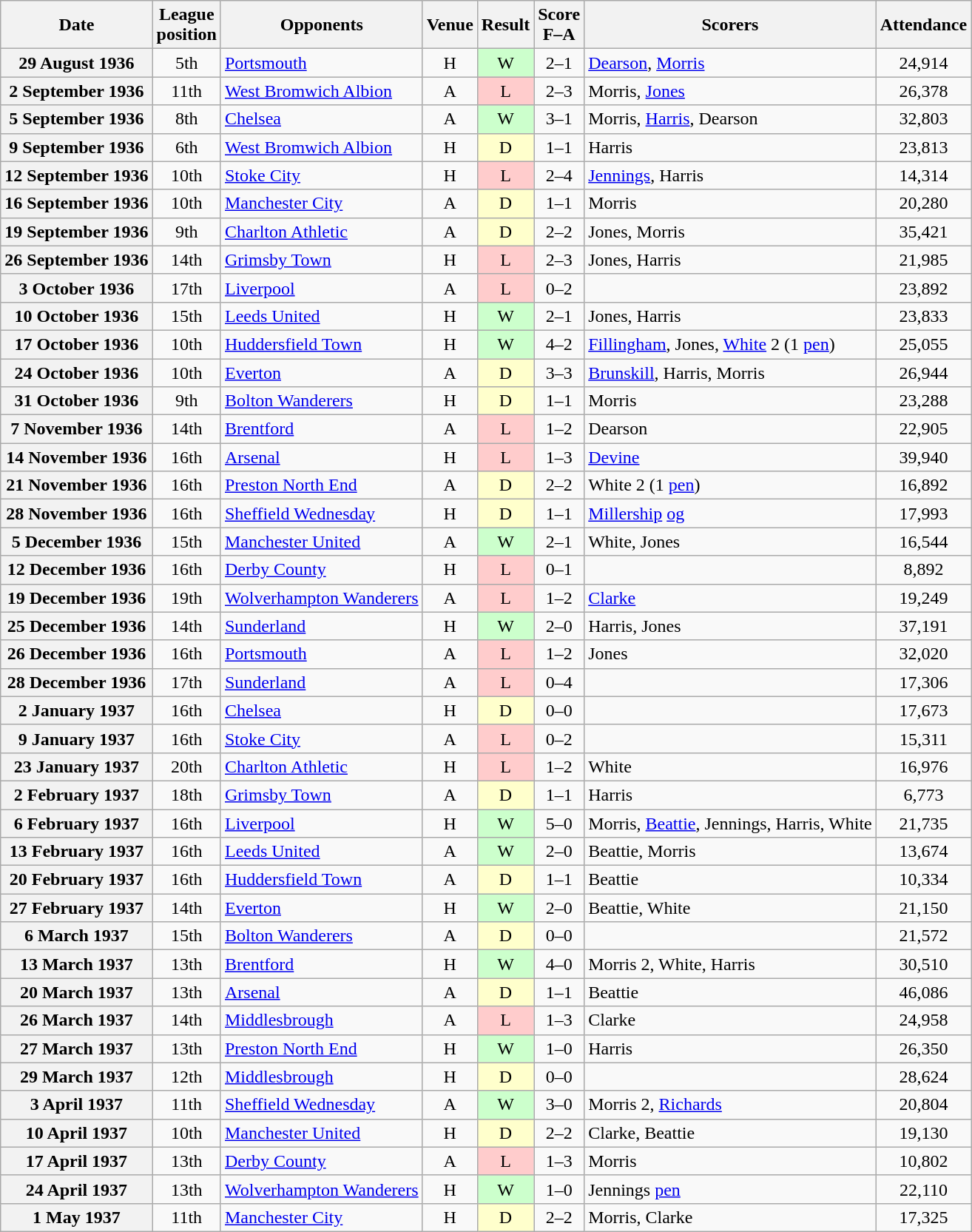<table class="wikitable plainrowheaders" style="text-align:center">
<tr>
<th scope="col">Date</th>
<th scope="col">League<br>position</th>
<th scope="col">Opponents</th>
<th scope="col">Venue</th>
<th scope="col">Result</th>
<th scope="col">Score<br>F–A</th>
<th scope="col">Scorers</th>
<th scope="col">Attendance</th>
</tr>
<tr>
<th scope="row">29 August 1936</th>
<td>5th</td>
<td align="left"><a href='#'>Portsmouth</a></td>
<td>H</td>
<td style=background:#cfc>W</td>
<td>2–1</td>
<td align="left"><a href='#'>Dearson</a>, <a href='#'>Morris</a></td>
<td>24,914</td>
</tr>
<tr>
<th scope="row">2 September 1936</th>
<td>11th</td>
<td align="left"><a href='#'>West Bromwich Albion</a></td>
<td>A</td>
<td style=background:#fcc>L</td>
<td>2–3</td>
<td align="left">Morris, <a href='#'>Jones</a></td>
<td>26,378</td>
</tr>
<tr>
<th scope="row">5 September 1936</th>
<td>8th</td>
<td align="left"><a href='#'>Chelsea</a></td>
<td>A</td>
<td style=background:#cfc>W</td>
<td>3–1</td>
<td align="left">Morris, <a href='#'>Harris</a>, Dearson</td>
<td>32,803</td>
</tr>
<tr>
<th scope="row">9 September 1936</th>
<td>6th</td>
<td align="left"><a href='#'>West Bromwich Albion</a></td>
<td>H</td>
<td style=background:#ffc>D</td>
<td>1–1</td>
<td align="left">Harris</td>
<td>23,813</td>
</tr>
<tr>
<th scope="row">12 September 1936</th>
<td>10th</td>
<td align="left"><a href='#'>Stoke City</a></td>
<td>H</td>
<td style=background:#fcc>L</td>
<td>2–4</td>
<td align="left"><a href='#'>Jennings</a>, Harris</td>
<td>14,314</td>
</tr>
<tr>
<th scope="row">16 September 1936</th>
<td>10th</td>
<td align="left"><a href='#'>Manchester City</a></td>
<td>A</td>
<td style=background:#ffc>D</td>
<td>1–1</td>
<td align="left">Morris</td>
<td>20,280</td>
</tr>
<tr>
<th scope="row">19 September 1936</th>
<td>9th</td>
<td align="left"><a href='#'>Charlton Athletic</a></td>
<td>A</td>
<td style=background:#ffc>D</td>
<td>2–2</td>
<td align="left">Jones, Morris</td>
<td>35,421</td>
</tr>
<tr>
<th scope="row">26 September 1936</th>
<td>14th</td>
<td align="left"><a href='#'>Grimsby Town</a></td>
<td>H</td>
<td style=background:#fcc>L</td>
<td>2–3</td>
<td align="left">Jones, Harris</td>
<td>21,985</td>
</tr>
<tr>
<th scope="row">3 October 1936</th>
<td>17th</td>
<td align="left"><a href='#'>Liverpool</a></td>
<td>A</td>
<td style=background:#fcc>L</td>
<td>0–2</td>
<td align="left"></td>
<td>23,892</td>
</tr>
<tr>
<th scope="row">10 October 1936</th>
<td>15th</td>
<td align="left"><a href='#'>Leeds United</a></td>
<td>H</td>
<td style=background:#cfc>W</td>
<td>2–1</td>
<td align="left">Jones, Harris</td>
<td>23,833</td>
</tr>
<tr>
<th scope="row">17 October 1936</th>
<td>10th</td>
<td align="left"><a href='#'>Huddersfield Town</a></td>
<td>H</td>
<td style=background:#cfc>W</td>
<td>4–2</td>
<td align="left"><a href='#'>Fillingham</a>, Jones, <a href='#'>White</a> 2 (1 <a href='#'>pen</a>)</td>
<td>25,055</td>
</tr>
<tr>
<th scope="row">24 October 1936</th>
<td>10th</td>
<td align="left"><a href='#'>Everton</a></td>
<td>A</td>
<td style=background:#ffc>D</td>
<td>3–3</td>
<td align="left"><a href='#'>Brunskill</a>, Harris, Morris</td>
<td>26,944</td>
</tr>
<tr>
<th scope="row">31 October 1936</th>
<td>9th</td>
<td align="left"><a href='#'>Bolton Wanderers</a></td>
<td>H</td>
<td style=background:#ffc>D</td>
<td>1–1</td>
<td align="left">Morris</td>
<td>23,288</td>
</tr>
<tr>
<th scope="row">7 November 1936</th>
<td>14th</td>
<td align="left"><a href='#'>Brentford</a></td>
<td>A</td>
<td style=background:#fcc>L</td>
<td>1–2</td>
<td align="left">Dearson</td>
<td>22,905</td>
</tr>
<tr>
<th scope="row">14 November 1936</th>
<td>16th</td>
<td align="left"><a href='#'>Arsenal</a></td>
<td>H</td>
<td style=background:#fcc>L</td>
<td>1–3</td>
<td align="left"><a href='#'>Devine</a></td>
<td>39,940</td>
</tr>
<tr>
<th scope="row">21 November 1936</th>
<td>16th</td>
<td align="left"><a href='#'>Preston North End</a></td>
<td>A</td>
<td style=background:#ffc>D</td>
<td>2–2</td>
<td align="left">White 2 (1 <a href='#'>pen</a>)</td>
<td>16,892</td>
</tr>
<tr>
<th scope="row">28 November 1936</th>
<td>16th</td>
<td align="left"><a href='#'>Sheffield Wednesday</a></td>
<td>H</td>
<td style=background:#ffc>D</td>
<td>1–1</td>
<td align="left"><a href='#'>Millership</a> <a href='#'>og</a></td>
<td>17,993</td>
</tr>
<tr>
<th scope="row">5 December 1936</th>
<td>15th</td>
<td align="left"><a href='#'>Manchester United</a></td>
<td>A</td>
<td style=background:#cfc>W</td>
<td>2–1</td>
<td align="left">White, Jones</td>
<td>16,544</td>
</tr>
<tr>
<th scope="row">12 December 1936</th>
<td>16th</td>
<td align="left"><a href='#'>Derby County</a></td>
<td>H</td>
<td style=background:#fcc>L</td>
<td>0–1</td>
<td align="left"></td>
<td>8,892</td>
</tr>
<tr>
<th scope="row">19 December 1936</th>
<td>19th</td>
<td align="left"><a href='#'>Wolverhampton Wanderers</a></td>
<td>A</td>
<td style=background:#fcc>L</td>
<td>1–2</td>
<td align="left"><a href='#'>Clarke</a></td>
<td>19,249</td>
</tr>
<tr>
<th scope="row">25 December 1936</th>
<td>14th</td>
<td align="left"><a href='#'>Sunderland</a></td>
<td>H</td>
<td style=background:#cfc>W</td>
<td>2–0</td>
<td align="left">Harris, Jones</td>
<td>37,191</td>
</tr>
<tr>
<th scope="row">26 December 1936</th>
<td>16th</td>
<td align="left"><a href='#'>Portsmouth</a></td>
<td>A</td>
<td style=background:#fcc>L</td>
<td>1–2</td>
<td align="left">Jones</td>
<td>32,020</td>
</tr>
<tr>
<th scope="row">28 December 1936</th>
<td>17th</td>
<td align="left"><a href='#'>Sunderland</a></td>
<td>A</td>
<td style=background:#fcc>L</td>
<td>0–4</td>
<td align="left"></td>
<td>17,306</td>
</tr>
<tr>
<th scope="row">2 January 1937</th>
<td>16th</td>
<td align="left"><a href='#'>Chelsea</a></td>
<td>H</td>
<td style=background:#ffc>D</td>
<td>0–0</td>
<td align="left"></td>
<td>17,673</td>
</tr>
<tr>
<th scope="row">9 January 1937</th>
<td>16th</td>
<td align="left"><a href='#'>Stoke City</a></td>
<td>A</td>
<td style=background:#fcc>L</td>
<td>0–2</td>
<td align="left"></td>
<td>15,311</td>
</tr>
<tr>
<th scope="row">23 January 1937</th>
<td>20th</td>
<td align="left"><a href='#'>Charlton Athletic</a></td>
<td>H</td>
<td style=background:#fcc>L</td>
<td>1–2</td>
<td align="left">White</td>
<td>16,976</td>
</tr>
<tr>
<th scope="row">2 February 1937</th>
<td>18th</td>
<td align="left"><a href='#'>Grimsby Town</a></td>
<td>A</td>
<td style=background:#ffc>D</td>
<td>1–1</td>
<td align="left">Harris</td>
<td>6,773</td>
</tr>
<tr>
<th scope="row">6 February 1937</th>
<td>16th</td>
<td align="left"><a href='#'>Liverpool</a></td>
<td>H</td>
<td style=background:#cfc>W</td>
<td>5–0</td>
<td align="left">Morris, <a href='#'>Beattie</a>, Jennings, Harris, White</td>
<td>21,735</td>
</tr>
<tr>
<th scope="row">13 February 1937</th>
<td>16th</td>
<td align="left"><a href='#'>Leeds United</a></td>
<td>A</td>
<td style=background:#cfc>W</td>
<td>2–0</td>
<td align="left">Beattie, Morris</td>
<td>13,674</td>
</tr>
<tr>
<th scope="row">20 February 1937</th>
<td>16th</td>
<td align="left"><a href='#'>Huddersfield Town</a></td>
<td>A</td>
<td style=background:#ffc>D</td>
<td>1–1</td>
<td align="left">Beattie</td>
<td>10,334</td>
</tr>
<tr>
<th scope="row">27 February 1937</th>
<td>14th</td>
<td align="left"><a href='#'>Everton</a></td>
<td>H</td>
<td style=background:#cfc>W</td>
<td>2–0</td>
<td align="left">Beattie, White</td>
<td>21,150</td>
</tr>
<tr>
<th scope="row">6 March 1937</th>
<td>15th</td>
<td align="left"><a href='#'>Bolton Wanderers</a></td>
<td>A</td>
<td style=background:#ffc>D</td>
<td>0–0</td>
<td align="left"></td>
<td>21,572</td>
</tr>
<tr>
<th scope="row">13 March 1937</th>
<td>13th</td>
<td align="left"><a href='#'>Brentford</a></td>
<td>H</td>
<td style=background:#cfc>W</td>
<td>4–0</td>
<td align="left">Morris 2, White, Harris</td>
<td>30,510</td>
</tr>
<tr>
<th scope="row">20 March 1937</th>
<td>13th</td>
<td align="left"><a href='#'>Arsenal</a></td>
<td>A</td>
<td style=background:#ffc>D</td>
<td>1–1</td>
<td align="left">Beattie</td>
<td>46,086</td>
</tr>
<tr>
<th scope="row">26 March 1937</th>
<td>14th</td>
<td align="left"><a href='#'>Middlesbrough</a></td>
<td>A</td>
<td style=background:#fcc>L</td>
<td>1–3</td>
<td align="left">Clarke</td>
<td>24,958</td>
</tr>
<tr>
<th scope="row">27 March 1937</th>
<td>13th</td>
<td align="left"><a href='#'>Preston North End</a></td>
<td>H</td>
<td style=background:#cfc>W</td>
<td>1–0</td>
<td align="left">Harris</td>
<td>26,350</td>
</tr>
<tr>
<th scope="row">29 March 1937</th>
<td>12th</td>
<td align="left"><a href='#'>Middlesbrough</a></td>
<td>H</td>
<td style=background:#ffc>D</td>
<td>0–0</td>
<td align="left"></td>
<td>28,624</td>
</tr>
<tr>
<th scope="row">3 April 1937</th>
<td>11th</td>
<td align="left"><a href='#'>Sheffield Wednesday</a></td>
<td>A</td>
<td style=background:#cfc>W</td>
<td>3–0</td>
<td align="left">Morris 2, <a href='#'>Richards</a></td>
<td>20,804</td>
</tr>
<tr>
<th scope="row">10 April 1937</th>
<td>10th</td>
<td align="left"><a href='#'>Manchester United</a></td>
<td>H</td>
<td style=background:#ffc>D</td>
<td>2–2</td>
<td align="left">Clarke, Beattie</td>
<td>19,130</td>
</tr>
<tr>
<th scope="row">17 April 1937</th>
<td>13th</td>
<td align="left"><a href='#'>Derby County</a></td>
<td>A</td>
<td style=background:#fcc>L</td>
<td>1–3</td>
<td align="left">Morris</td>
<td>10,802</td>
</tr>
<tr>
<th scope="row">24 April 1937</th>
<td>13th</td>
<td align="left"><a href='#'>Wolverhampton Wanderers</a></td>
<td>H</td>
<td style=background:#cfc>W</td>
<td>1–0</td>
<td align="left">Jennings <a href='#'>pen</a></td>
<td>22,110</td>
</tr>
<tr>
<th scope="row">1 May 1937</th>
<td>11th</td>
<td align="left"><a href='#'>Manchester City</a></td>
<td>H</td>
<td style=background:#ffc>D</td>
<td>2–2</td>
<td align="left">Morris, Clarke</td>
<td>17,325</td>
</tr>
</table>
